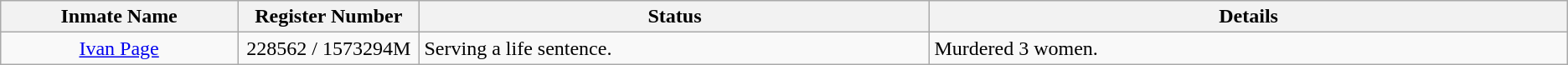<table class="wikitable sortable">
<tr>
<th width=13%>Inmate Name</th>
<th width=10%>Register Number</th>
<th width=28%>Status</th>
<th width=35%>Details</th>
</tr>
<tr>
<td style="text-align:center;"><a href='#'>Ivan Page</a></td>
<td style="text-align:center;">228562 / 1573294M</td>
<td>Serving a life sentence.</td>
<td>Murdered 3 women.</td>
</tr>
</table>
